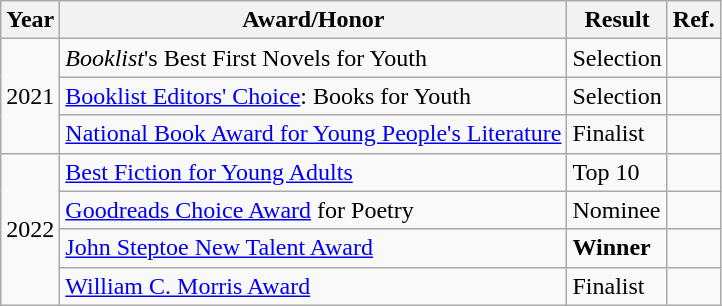<table class="wikitable">
<tr>
<th>Year</th>
<th>Award/Honor</th>
<th>Result</th>
<th>Ref.</th>
</tr>
<tr>
<td rowspan="3">2021</td>
<td><em>Booklist</em>'s Best First Novels for Youth</td>
<td>Selection</td>
<td></td>
</tr>
<tr>
<td><a href='#'>Booklist Editors' Choice</a>: Books for Youth</td>
<td>Selection</td>
<td></td>
</tr>
<tr>
<td><a href='#'>National Book Award for Young People's Literature</a></td>
<td>Finalist</td>
<td></td>
</tr>
<tr>
<td rowspan="4">2022</td>
<td><a href='#'>Best Fiction for Young Adults</a></td>
<td>Top 10</td>
<td></td>
</tr>
<tr>
<td><a href='#'>Goodreads Choice Award</a> for Poetry</td>
<td>Nominee</td>
<td></td>
</tr>
<tr>
<td><a href='#'>John Steptoe New Talent Award</a></td>
<td><strong>Winner</strong></td>
<td></td>
</tr>
<tr>
<td><a href='#'>William C. Morris Award</a></td>
<td>Finalist</td>
<td></td>
</tr>
</table>
